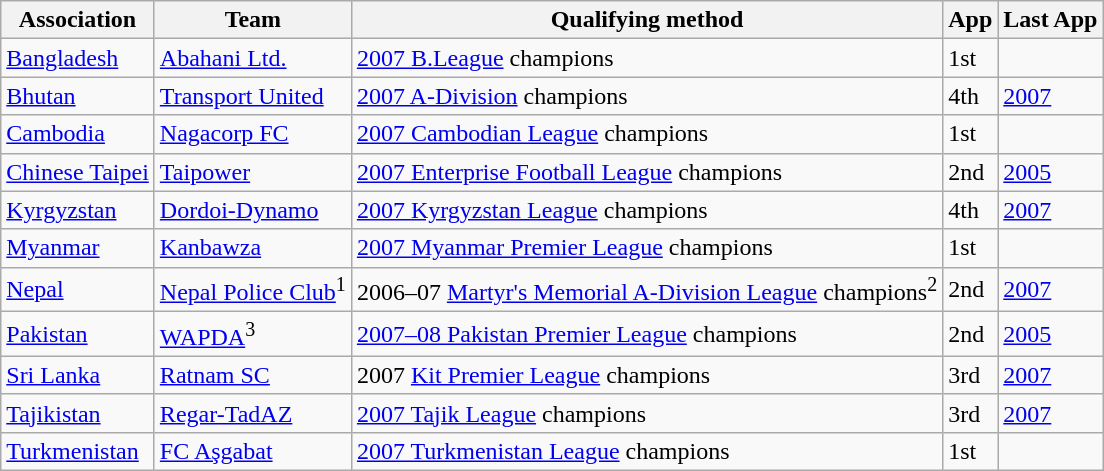<table class="wikitable">
<tr>
<th>Association</th>
<th>Team</th>
<th>Qualifying method</th>
<th>App</th>
<th>Last App</th>
</tr>
<tr>
<td> <a href='#'>Bangladesh</a></td>
<td><a href='#'>Abahani Ltd.</a></td>
<td><a href='#'>2007 B.League</a> champions</td>
<td>1st</td>
<td></td>
</tr>
<tr>
<td> <a href='#'>Bhutan</a></td>
<td><a href='#'>Transport United</a></td>
<td><a href='#'>2007 A-Division</a> champions</td>
<td>4th</td>
<td><a href='#'>2007</a></td>
</tr>
<tr>
<td> <a href='#'>Cambodia</a></td>
<td><a href='#'>Nagacorp FC</a></td>
<td><a href='#'>2007 Cambodian League</a> champions</td>
<td>1st</td>
<td></td>
</tr>
<tr>
<td> <a href='#'>Chinese Taipei</a></td>
<td><a href='#'>Taipower</a></td>
<td><a href='#'>2007 Enterprise Football League</a> champions</td>
<td>2nd</td>
<td><a href='#'>2005</a></td>
</tr>
<tr>
<td> <a href='#'>Kyrgyzstan</a></td>
<td><a href='#'>Dordoi-Dynamo</a></td>
<td><a href='#'>2007 Kyrgyzstan League</a> champions</td>
<td>4th</td>
<td><a href='#'>2007</a></td>
</tr>
<tr>
<td> <a href='#'>Myanmar</a></td>
<td><a href='#'>Kanbawza</a></td>
<td><a href='#'>2007 Myanmar Premier League</a> champions</td>
<td>1st</td>
<td></td>
</tr>
<tr>
<td> <a href='#'>Nepal</a></td>
<td><a href='#'>Nepal Police Club</a><sup>1</sup></td>
<td>2006–07 <a href='#'>Martyr's Memorial A-Division League</a> champions<sup>2</sup></td>
<td>2nd</td>
<td><a href='#'>2007</a></td>
</tr>
<tr>
<td> <a href='#'>Pakistan</a></td>
<td><a href='#'>WAPDA</a><sup>3</sup></td>
<td><a href='#'>2007–08 Pakistan Premier League</a> champions</td>
<td>2nd</td>
<td><a href='#'>2005</a></td>
</tr>
<tr>
<td> <a href='#'>Sri Lanka</a></td>
<td><a href='#'>Ratnam SC</a></td>
<td>2007 <a href='#'>Kit Premier League</a> champions</td>
<td>3rd</td>
<td><a href='#'>2007</a></td>
</tr>
<tr>
<td> <a href='#'>Tajikistan</a></td>
<td><a href='#'>Regar-TadAZ</a></td>
<td><a href='#'>2007 Tajik League</a> champions</td>
<td>3rd</td>
<td><a href='#'>2007</a></td>
</tr>
<tr>
<td> <a href='#'>Turkmenistan</a></td>
<td><a href='#'>FC Aşgabat</a></td>
<td><a href='#'>2007 Turkmenistan League</a> champions</td>
<td>1st</td>
<td></td>
</tr>
</table>
